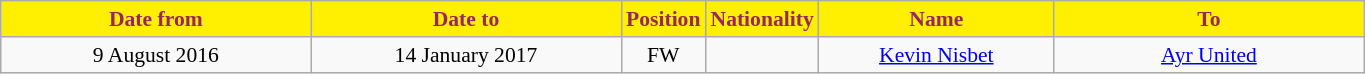<table class="wikitable"  style="text-align:center; font-size:90%; ">
<tr>
<th style="background:#FFEF00; color:#98285c; width:200px;">Date from</th>
<th style="background:#FFEF00; color:#98285c; width:200px;">Date to</th>
<th style="background:#FFEF00; color:#98285c; width:45px;">Position</th>
<th style="background:#FFEF00; color:#98285c; width:45px;">Nationality</th>
<th style="background:#FFEF00; color:#98285c; width:150px;">Name</th>
<th style="background:#FFEF00; color:#98285c; width:200px;">To</th>
</tr>
<tr>
<td>9 August 2016</td>
<td>14 January 2017</td>
<td>FW</td>
<td></td>
<td><a href='#'>Kevin Nisbet</a></td>
<td><a href='#'>Ayr United</a></td>
</tr>
</table>
